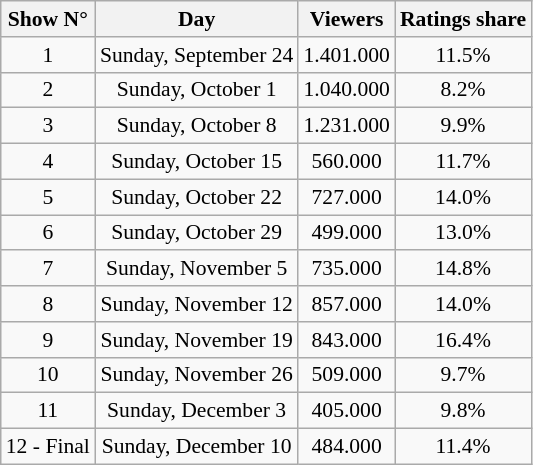<table class="wikitable sortable centre" style="text-align:center;font-size:90%;">
<tr>
<th>Show N°</th>
<th>Day</th>
<th>Viewers</th>
<th>Ratings share</th>
</tr>
<tr>
<td>1</td>
<td>Sunday, September 24</td>
<td>1.401.000</td>
<td>11.5%</td>
</tr>
<tr>
<td>2</td>
<td>Sunday, October 1</td>
<td>1.040.000</td>
<td>8.2%</td>
</tr>
<tr>
<td>3</td>
<td>Sunday, October 8</td>
<td>1.231.000</td>
<td>9.9%</td>
</tr>
<tr>
<td>4</td>
<td>Sunday, October 15</td>
<td>560.000</td>
<td>11.7%</td>
</tr>
<tr>
<td>5</td>
<td>Sunday, October 22</td>
<td>727.000</td>
<td>14.0%</td>
</tr>
<tr>
<td>6</td>
<td>Sunday, October 29</td>
<td>499.000</td>
<td>13.0%</td>
</tr>
<tr>
<td>7</td>
<td>Sunday, November 5</td>
<td>735.000</td>
<td>14.8%</td>
</tr>
<tr>
<td>8</td>
<td>Sunday, November 12</td>
<td>857.000</td>
<td>14.0%</td>
</tr>
<tr>
<td>9</td>
<td>Sunday, November 19</td>
<td>843.000</td>
<td>16.4%</td>
</tr>
<tr>
<td>10</td>
<td>Sunday, November 26</td>
<td>509.000</td>
<td>9.7%</td>
</tr>
<tr>
<td>11</td>
<td>Sunday, December 3</td>
<td>405.000</td>
<td>9.8%</td>
</tr>
<tr>
<td>12 - Final</td>
<td>Sunday, December 10</td>
<td>484.000</td>
<td>11.4%</td>
</tr>
</table>
